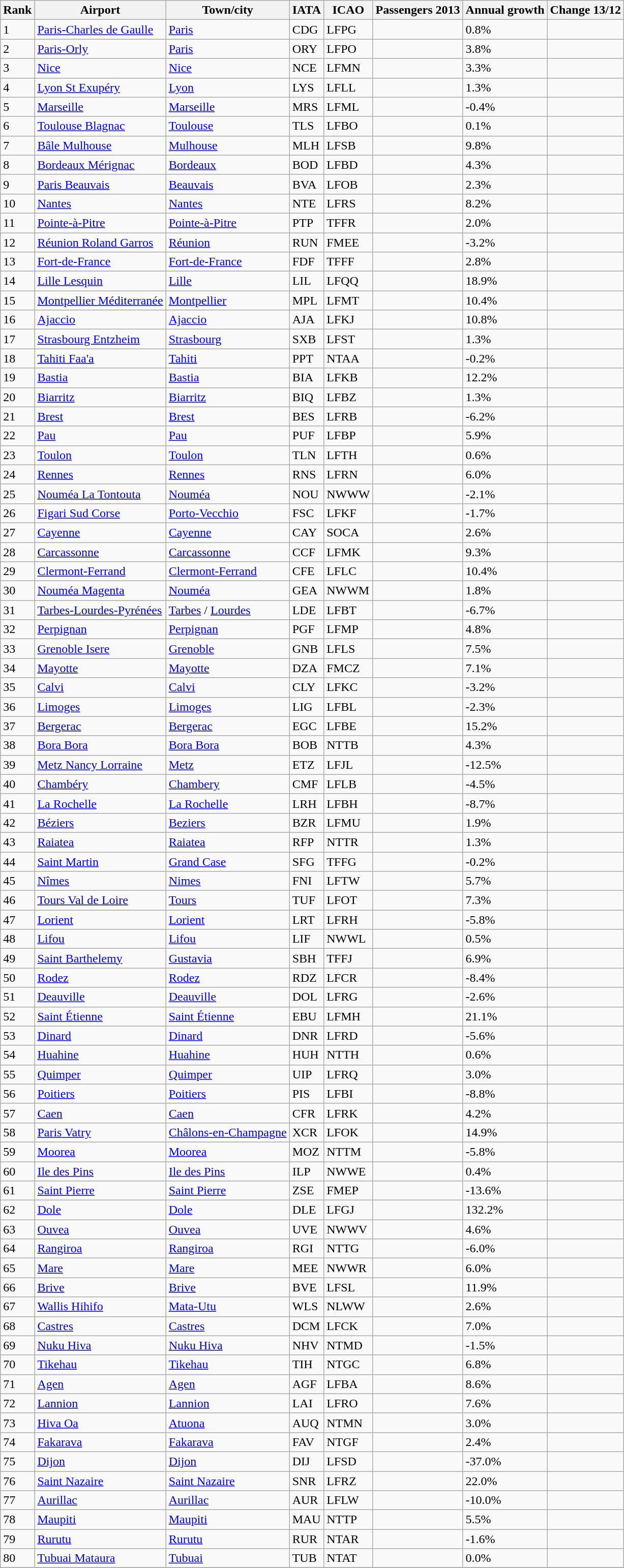<table class="wikitable sortable">
<tr>
<th>Rank</th>
<th>Airport</th>
<th>Town/city</th>
<th>IATA</th>
<th>ICAO</th>
<th>Passengers 2013</th>
<th>Annual growth</th>
<th>Change 13/12</th>
</tr>
<tr>
<td>1</td>
<td><a href='#'>Paris-Charles de Gaulle</a></td>
<td><a href='#'>Paris</a></td>
<td>CDG</td>
<td>LFPG</td>
<td style="text-align: right"></td>
<td> 0.8%</td>
<td></td>
</tr>
<tr>
<td>2</td>
<td><a href='#'>Paris-Orly</a></td>
<td><a href='#'>Paris</a></td>
<td>ORY</td>
<td>LFPO</td>
<td style="text-align: right"></td>
<td> 3.8%</td>
<td></td>
</tr>
<tr>
<td>3</td>
<td><a href='#'>Nice</a></td>
<td><a href='#'>Nice</a></td>
<td>NCE</td>
<td>LFMN</td>
<td style="text-align: right"></td>
<td> 3.3%</td>
<td></td>
</tr>
<tr>
<td>4</td>
<td><a href='#'>Lyon St Exupéry</a></td>
<td><a href='#'>Lyon</a></td>
<td>LYS</td>
<td>LFLL</td>
<td style="text-align: right"></td>
<td> 1.3%</td>
<td></td>
</tr>
<tr>
<td>5</td>
<td><a href='#'>Marseille</a></td>
<td><a href='#'>Marseille</a></td>
<td>MRS</td>
<td>LFML</td>
<td style="text-align: right"></td>
<td> -0.4%</td>
<td></td>
</tr>
<tr>
<td>6</td>
<td><a href='#'>Toulouse Blagnac</a></td>
<td><a href='#'>Toulouse</a></td>
<td>TLS</td>
<td>LFBO</td>
<td style="text-align: right"></td>
<td> 0.1%</td>
<td></td>
</tr>
<tr>
<td>7</td>
<td><a href='#'>Bâle Mulhouse</a></td>
<td><a href='#'>Mulhouse</a></td>
<td>MLH</td>
<td>LFSB</td>
<td style="text-align: right"></td>
<td> 9.8%</td>
<td></td>
</tr>
<tr>
<td>8</td>
<td><a href='#'>Bordeaux Mérignac</a></td>
<td><a href='#'>Bordeaux</a></td>
<td>BOD</td>
<td>LFBD</td>
<td style="text-align: right"></td>
<td> 4.3%</td>
<td></td>
</tr>
<tr>
<td>9</td>
<td><a href='#'>Paris Beauvais</a></td>
<td><a href='#'>Beauvais</a></td>
<td>BVA</td>
<td>LFOB</td>
<td style="text-align: right"></td>
<td> 2.3%</td>
<td></td>
</tr>
<tr>
<td>10</td>
<td><a href='#'>Nantes</a></td>
<td><a href='#'>Nantes</a></td>
<td>NTE</td>
<td>LFRS</td>
<td style="text-align: right"></td>
<td> 8.2%</td>
<td></td>
</tr>
<tr>
<td>11</td>
<td><a href='#'>Pointe-à-Pitre</a></td>
<td><a href='#'>Pointe-à-Pitre</a></td>
<td>PTP</td>
<td>TFFR</td>
<td style="text-align: right"></td>
<td> 2.0%</td>
<td></td>
</tr>
<tr>
<td>12</td>
<td><a href='#'>Réunion Roland Garros</a></td>
<td><a href='#'>Réunion</a></td>
<td>RUN</td>
<td>FMEE</td>
<td style="text-align: right"></td>
<td> -3.2%</td>
<td></td>
</tr>
<tr>
<td>13</td>
<td><a href='#'>Fort-de-France</a></td>
<td><a href='#'>Fort-de-France</a></td>
<td>FDF</td>
<td>TFFF</td>
<td style="text-align: right"></td>
<td> 2.8%</td>
<td></td>
</tr>
<tr>
<td>14</td>
<td><a href='#'>Lille Lesquin</a></td>
<td><a href='#'>Lille</a></td>
<td>LIL</td>
<td>LFQQ</td>
<td style="text-align: right"></td>
<td> 18.9%</td>
<td></td>
</tr>
<tr>
<td>15</td>
<td><a href='#'>Montpellier Méditerranée</a></td>
<td><a href='#'>Montpellier</a></td>
<td>MPL</td>
<td>LFMT</td>
<td style="text-align: right"></td>
<td> 10.4%</td>
<td></td>
</tr>
<tr>
<td>16</td>
<td><a href='#'>Ajaccio</a></td>
<td><a href='#'>Ajaccio</a></td>
<td>AJA</td>
<td>LFKJ</td>
<td style="text-align: right"></td>
<td> 10.8%</td>
<td></td>
</tr>
<tr>
<td>17</td>
<td><a href='#'>Strasbourg Entzheim</a></td>
<td><a href='#'>Strasbourg</a></td>
<td>SXB</td>
<td>LFST</td>
<td style="text-align: right"></td>
<td> 1.3%</td>
<td></td>
</tr>
<tr>
<td>18</td>
<td><a href='#'>Tahiti Faa'a</a></td>
<td><a href='#'>Tahiti</a></td>
<td>PPT</td>
<td>NTAA</td>
<td style="text-align: right"></td>
<td> -0.2%</td>
<td></td>
</tr>
<tr>
<td>19</td>
<td><a href='#'>Bastia</a></td>
<td><a href='#'>Bastia</a></td>
<td>BIA</td>
<td>LFKB</td>
<td style="text-align: right"></td>
<td> 12.2%</td>
<td></td>
</tr>
<tr>
<td>20</td>
<td><a href='#'>Biarritz</a></td>
<td><a href='#'>Biarritz</a></td>
<td>BIQ</td>
<td>LFBZ</td>
<td style="text-align: right"></td>
<td> 1.3%</td>
<td></td>
</tr>
<tr>
<td>21</td>
<td><a href='#'>Brest</a></td>
<td><a href='#'>Brest</a></td>
<td>BES</td>
<td>LFRB</td>
<td style="text-align: right"></td>
<td> -6.2%</td>
<td></td>
</tr>
<tr>
<td>22</td>
<td><a href='#'>Pau</a></td>
<td><a href='#'>Pau</a></td>
<td>PUF</td>
<td>LFBP</td>
<td style="text-align: right"></td>
<td> 5.9%</td>
<td></td>
</tr>
<tr>
<td>23</td>
<td><a href='#'>Toulon</a></td>
<td><a href='#'>Toulon</a></td>
<td>TLN</td>
<td>LFTH</td>
<td style="text-align: right"></td>
<td> 0.6%</td>
<td></td>
</tr>
<tr>
<td>24</td>
<td><a href='#'>Rennes</a></td>
<td><a href='#'>Rennes</a></td>
<td>RNS</td>
<td>LFRN</td>
<td style="text-align: right"></td>
<td> 6.0%</td>
<td></td>
</tr>
<tr>
<td>25</td>
<td><a href='#'>Nouméa La Tontouta</a></td>
<td><a href='#'>Nouméa</a></td>
<td>NOU</td>
<td>NWWW</td>
<td style="text-align: right"></td>
<td> -2.1%</td>
<td></td>
</tr>
<tr>
<td>26</td>
<td><a href='#'>Figari Sud Corse</a></td>
<td><a href='#'>Porto-Vecchio</a></td>
<td>FSC</td>
<td>LFKF</td>
<td style="text-align: right"></td>
<td> -1.7%</td>
<td></td>
</tr>
<tr>
<td>27</td>
<td><a href='#'>Cayenne</a></td>
<td><a href='#'>Cayenne</a></td>
<td>CAY</td>
<td>SOCA</td>
<td style="text-align: right"></td>
<td> 2.6%</td>
<td></td>
</tr>
<tr>
<td>28</td>
<td><a href='#'>Carcassonne</a></td>
<td><a href='#'>Carcassonne</a></td>
<td>CCF</td>
<td>LFMK</td>
<td style="text-align: right"></td>
<td> 9.3%</td>
<td></td>
</tr>
<tr>
<td>29</td>
<td><a href='#'>Clermont-Ferrand</a></td>
<td><a href='#'>Clermont-Ferrand</a></td>
<td>CFE</td>
<td>LFLC</td>
<td style="text-align: right"></td>
<td> 10.4%</td>
<td></td>
</tr>
<tr>
<td>30</td>
<td><a href='#'>Nouméa Magenta</a></td>
<td><a href='#'>Nouméa</a></td>
<td>GEA</td>
<td>NWWM</td>
<td style="text-align: right"></td>
<td> 1.8%</td>
<td></td>
</tr>
<tr>
<td>31</td>
<td><a href='#'>Tarbes-Lourdes-Pyrénées</a></td>
<td><a href='#'>Tarbes</a> / <a href='#'>Lourdes</a></td>
<td>LDE</td>
<td>LFBT</td>
<td style="text-align: right"></td>
<td> -6.7%</td>
<td></td>
</tr>
<tr>
<td>32</td>
<td><a href='#'>Perpignan</a></td>
<td><a href='#'>Perpignan</a></td>
<td>PGF</td>
<td>LFMP</td>
<td style="text-align: right"></td>
<td> 4.8%</td>
<td></td>
</tr>
<tr>
<td>33</td>
<td><a href='#'>Grenoble Isere</a></td>
<td><a href='#'>Grenoble</a></td>
<td>GNB</td>
<td>LFLS</td>
<td style="text-align: right"></td>
<td> 7.5%</td>
<td></td>
</tr>
<tr>
<td>34</td>
<td><a href='#'>Mayotte</a></td>
<td><a href='#'>Mayotte</a></td>
<td>DZA</td>
<td>FMCZ</td>
<td style="text-align: right"></td>
<td> 7.1%</td>
<td></td>
</tr>
<tr>
<td>35</td>
<td><a href='#'>Calvi</a></td>
<td><a href='#'>Calvi</a></td>
<td>CLY</td>
<td>LFKC</td>
<td style="text-align: right"></td>
<td> -3.2%</td>
<td></td>
</tr>
<tr>
<td>36</td>
<td><a href='#'>Limoges</a></td>
<td><a href='#'>Limoges</a></td>
<td>LIG</td>
<td>LFBL</td>
<td style="text-align: right"></td>
<td> -2.3%</td>
<td></td>
</tr>
<tr>
<td>37</td>
<td><a href='#'>Bergerac</a></td>
<td><a href='#'>Bergerac</a></td>
<td>EGC</td>
<td>LFBE</td>
<td style="text-align: right"></td>
<td> 15.2%</td>
<td></td>
</tr>
<tr>
<td>38</td>
<td><a href='#'>Bora Bora</a></td>
<td><a href='#'>Bora Bora</a></td>
<td>BOB</td>
<td>NTTB</td>
<td style="text-align: right"></td>
<td> 4.3%</td>
<td></td>
</tr>
<tr>
<td>39</td>
<td><a href='#'>Metz Nancy Lorraine</a></td>
<td><a href='#'>Metz</a></td>
<td>ETZ</td>
<td>LFJL</td>
<td style="text-align: right"></td>
<td> -12.5%</td>
<td></td>
</tr>
<tr>
<td>40</td>
<td><a href='#'>Chambéry</a></td>
<td><a href='#'>Chambery</a></td>
<td>CMF</td>
<td>LFLB</td>
<td style="text-align: right"></td>
<td> -4.5%</td>
<td></td>
</tr>
<tr>
<td>41</td>
<td><a href='#'>La Rochelle</a></td>
<td><a href='#'>La Rochelle</a></td>
<td>LRH</td>
<td>LFBH</td>
<td style="text-align: right"></td>
<td> -8.7%</td>
<td></td>
</tr>
<tr>
<td>42</td>
<td><a href='#'>Béziers</a></td>
<td><a href='#'>Beziers</a></td>
<td>BZR</td>
<td>LFMU</td>
<td style="text-align: right"></td>
<td> 1.9%</td>
<td></td>
</tr>
<tr>
<td>43</td>
<td><a href='#'>Raiatea</a></td>
<td><a href='#'>Raiatea</a></td>
<td>RFP</td>
<td>NTTR</td>
<td style="text-align: right"></td>
<td> 1.3%</td>
<td></td>
</tr>
<tr>
<td>44</td>
<td><a href='#'>Saint Martin</a></td>
<td><a href='#'>Grand Case</a></td>
<td>SFG</td>
<td>TFFG</td>
<td style="text-align: right"></td>
<td> -0.2%</td>
<td></td>
</tr>
<tr>
<td>45</td>
<td><a href='#'>Nîmes</a></td>
<td><a href='#'>Nimes</a></td>
<td>FNI</td>
<td>LFTW</td>
<td style="text-align: right"></td>
<td> 5.7%</td>
<td></td>
</tr>
<tr>
<td>46</td>
<td><a href='#'>Tours Val de Loire</a></td>
<td><a href='#'>Tours</a></td>
<td>TUF</td>
<td>LFOT</td>
<td style="text-align: right"></td>
<td> 7.3%</td>
<td></td>
</tr>
<tr>
<td>47</td>
<td><a href='#'>Lorient</a></td>
<td><a href='#'>Lorient</a></td>
<td>LRT</td>
<td>LFRH</td>
<td style="text-align: right"></td>
<td> -5.8%</td>
<td></td>
</tr>
<tr>
<td>48</td>
<td><a href='#'>Lifou</a></td>
<td><a href='#'>Lifou</a></td>
<td>LIF</td>
<td>NWWL</td>
<td style="text-align: right"></td>
<td> 0.5%</td>
<td></td>
</tr>
<tr>
<td>49</td>
<td><a href='#'>Saint Barthelemy</a></td>
<td><a href='#'>Gustavia</a></td>
<td>SBH</td>
<td>TFFJ</td>
<td style="text-align: right"></td>
<td> 6.9%</td>
<td></td>
</tr>
<tr>
<td>50</td>
<td><a href='#'>Rodez</a></td>
<td><a href='#'>Rodez</a></td>
<td>RDZ</td>
<td>LFCR</td>
<td style="text-align: right"></td>
<td> -8.4%</td>
<td></td>
</tr>
<tr>
<td>51</td>
<td><a href='#'>Deauville</a></td>
<td><a href='#'>Deauville</a></td>
<td>DOL</td>
<td>LFRG</td>
<td style="text-align: right"></td>
<td> -2.6%</td>
<td></td>
</tr>
<tr>
<td>52</td>
<td><a href='#'>Saint Étienne</a></td>
<td><a href='#'>Saint Étienne</a></td>
<td>EBU</td>
<td>LFMH</td>
<td style="text-align: right"></td>
<td> 21.1%</td>
<td></td>
</tr>
<tr>
<td>53</td>
<td><a href='#'>Dinard</a></td>
<td><a href='#'>Dinard</a></td>
<td>DNR</td>
<td>LFRD</td>
<td style="text-align: right"></td>
<td> -5.6%</td>
<td></td>
</tr>
<tr>
<td>54</td>
<td><a href='#'>Huahine</a></td>
<td><a href='#'>Huahine</a></td>
<td>HUH</td>
<td>NTTH</td>
<td style="text-align: right"></td>
<td> 0.6%</td>
<td></td>
</tr>
<tr>
<td>55</td>
<td><a href='#'>Quimper</a></td>
<td><a href='#'>Quimper</a></td>
<td>UIP</td>
<td>LFRQ</td>
<td style="text-align: right"></td>
<td> 3.0%</td>
<td></td>
</tr>
<tr>
<td>56</td>
<td><a href='#'>Poitiers</a></td>
<td><a href='#'>Poitiers</a></td>
<td>PIS</td>
<td>LFBI</td>
<td style="text-align: right"></td>
<td> -8.8%</td>
<td></td>
</tr>
<tr>
<td>57</td>
<td><a href='#'>Caen</a></td>
<td><a href='#'>Caen</a></td>
<td>CFR</td>
<td>LFRK</td>
<td style="text-align: right"></td>
<td> 4.2%</td>
<td></td>
</tr>
<tr>
<td>58</td>
<td><a href='#'>Paris Vatry</a></td>
<td><a href='#'>Châlons-en-Champagne</a></td>
<td>XCR</td>
<td>LFOK</td>
<td style="text-align: right"></td>
<td> 14.9%</td>
<td></td>
</tr>
<tr>
<td>59</td>
<td><a href='#'>Moorea</a></td>
<td><a href='#'>Moorea</a></td>
<td>MOZ</td>
<td>NTTM</td>
<td style="text-align: right"></td>
<td> -5.8%</td>
<td></td>
</tr>
<tr>
<td>60</td>
<td><a href='#'>Ile des Pins</a></td>
<td><a href='#'>Ile des Pins</a></td>
<td>ILP</td>
<td>NWWE</td>
<td style="text-align: right"></td>
<td> 0.4%</td>
<td></td>
</tr>
<tr>
<td>61</td>
<td><a href='#'>Saint Pierre</a></td>
<td><a href='#'>Saint Pierre</a></td>
<td>ZSE</td>
<td>FMEP</td>
<td style="text-align: right"></td>
<td> -13.6%</td>
<td></td>
</tr>
<tr>
<td>62</td>
<td><a href='#'>Dole</a></td>
<td><a href='#'>Dole</a></td>
<td>DLE</td>
<td>LFGJ</td>
<td style="text-align: right"></td>
<td> 132.2%</td>
<td></td>
</tr>
<tr>
<td>63</td>
<td><a href='#'>Ouvea</a></td>
<td><a href='#'>Ouvea</a></td>
<td>UVE</td>
<td>NWWV</td>
<td style="text-align: right"></td>
<td> 4.6%</td>
<td></td>
</tr>
<tr>
<td>64</td>
<td><a href='#'>Rangiroa</a></td>
<td><a href='#'>Rangiroa</a></td>
<td>RGI</td>
<td>NTTG</td>
<td style="text-align: right"></td>
<td> -6.0%</td>
<td></td>
</tr>
<tr>
<td>65</td>
<td><a href='#'>Mare</a></td>
<td><a href='#'>Mare</a></td>
<td>MEE</td>
<td>NWWR</td>
<td style="text-align: right"></td>
<td> 6.0%</td>
<td></td>
</tr>
<tr>
<td>66</td>
<td><a href='#'>Brive</a></td>
<td><a href='#'>Brive</a></td>
<td>BVE</td>
<td>LFSL</td>
<td style="text-align: right"></td>
<td> 11.9%</td>
<td></td>
</tr>
<tr>
<td>67</td>
<td><a href='#'>Wallis Hihifo</a></td>
<td><a href='#'>Mata-Utu</a></td>
<td>WLS</td>
<td>NLWW</td>
<td style="text-align: right"></td>
<td> 2.6%</td>
<td></td>
</tr>
<tr>
<td>68</td>
<td><a href='#'>Castres</a></td>
<td><a href='#'>Castres</a></td>
<td>DCM</td>
<td>LFCK</td>
<td style="text-align: right"></td>
<td> 7.0%</td>
<td></td>
</tr>
<tr>
<td>69</td>
<td><a href='#'>Nuku Hiva</a></td>
<td><a href='#'>Nuku Hiva</a></td>
<td>NHV</td>
<td>NTMD</td>
<td style="text-align: right"></td>
<td> -1.5%</td>
<td></td>
</tr>
<tr>
<td>70</td>
<td><a href='#'>Tikehau</a></td>
<td><a href='#'>Tikehau</a></td>
<td>TIH</td>
<td>NTGC</td>
<td style="text-align: right"></td>
<td> 6.8%</td>
<td></td>
</tr>
<tr>
<td>71</td>
<td><a href='#'>Agen</a></td>
<td><a href='#'>Agen</a></td>
<td>AGF</td>
<td>LFBA</td>
<td style="text-align: right"></td>
<td> 8.6%</td>
<td></td>
</tr>
<tr>
<td>72</td>
<td><a href='#'>Lannion</a></td>
<td><a href='#'>Lannion</a></td>
<td>LAI</td>
<td>LFRO</td>
<td style="text-align: right"></td>
<td> 7.6%</td>
<td></td>
</tr>
<tr>
<td>73</td>
<td><a href='#'>Hiva Oa</a></td>
<td><a href='#'>Atuona</a></td>
<td>AUQ</td>
<td>NTMN</td>
<td style="text-align: right"></td>
<td> 3.0%</td>
<td></td>
</tr>
<tr>
<td>74</td>
<td><a href='#'>Fakarava</a></td>
<td><a href='#'>Fakarava</a></td>
<td>FAV</td>
<td>NTGF</td>
<td style="text-align: right"></td>
<td> 2.4%</td>
<td></td>
</tr>
<tr>
<td>75</td>
<td><a href='#'>Dijon</a></td>
<td><a href='#'>Dijon</a></td>
<td>DIJ</td>
<td>LFSD</td>
<td style="text-align: right"></td>
<td> -37.0%</td>
<td></td>
</tr>
<tr>
<td>76</td>
<td><a href='#'>Saint Nazaire</a></td>
<td><a href='#'>Saint Nazaire</a></td>
<td>SNR</td>
<td>LFRZ</td>
<td style="text-align: right"></td>
<td> 22.0%</td>
<td></td>
</tr>
<tr>
<td>77</td>
<td><a href='#'>Aurillac</a></td>
<td><a href='#'>Aurillac</a></td>
<td>AUR</td>
<td>LFLW</td>
<td style="text-align: right"></td>
<td> -10.0%</td>
<td></td>
</tr>
<tr>
<td>78</td>
<td><a href='#'>Maupiti</a></td>
<td><a href='#'>Maupiti</a></td>
<td>MAU</td>
<td>NTTP</td>
<td style="text-align: right"></td>
<td> 5.5%</td>
<td></td>
</tr>
<tr>
<td>79</td>
<td><a href='#'>Rurutu</a></td>
<td><a href='#'>Rurutu</a></td>
<td>RUR</td>
<td>NTAR</td>
<td style="text-align: right"></td>
<td> -1.6%</td>
<td></td>
</tr>
<tr>
<td>80</td>
<td><a href='#'>Tubuai Mataura</a></td>
<td><a href='#'>Tubuai</a></td>
<td>TUB</td>
<td>NTAT</td>
<td style="text-align: right"></td>
<td> 0.0%</td>
<td></td>
</tr>
<tr>
</tr>
</table>
